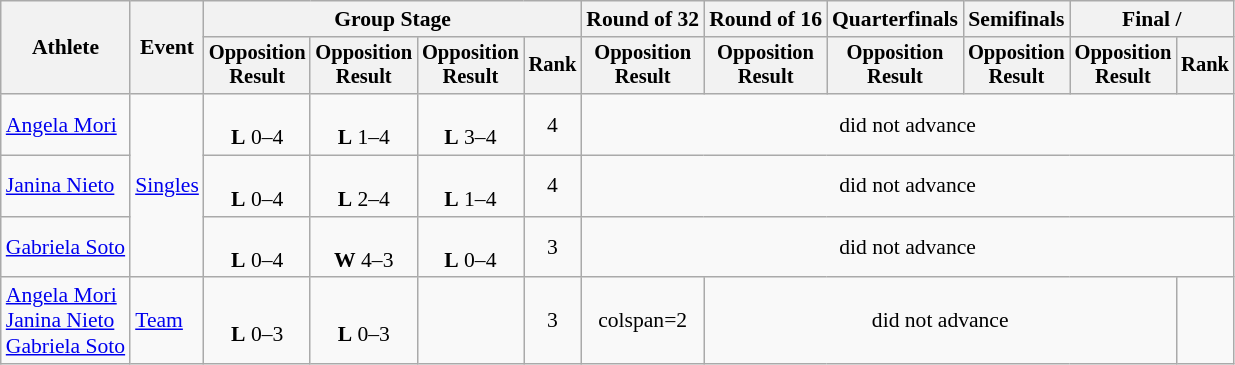<table class="wikitable" style="font-size:90%">
<tr>
<th rowspan=2>Athlete</th>
<th rowspan=2>Event</th>
<th colspan=4>Group Stage</th>
<th>Round of 32</th>
<th>Round of 16</th>
<th>Quarterfinals</th>
<th>Semifinals</th>
<th colspan=2>Final / </th>
</tr>
<tr style="font-size:95%">
<th>Opposition<br>Result</th>
<th>Opposition<br>Result</th>
<th>Opposition<br>Result</th>
<th>Rank</th>
<th>Opposition<br>Result</th>
<th>Opposition<br>Result</th>
<th>Opposition<br>Result</th>
<th>Opposition<br>Result</th>
<th>Opposition<br>Result</th>
<th>Rank</th>
</tr>
<tr align=center>
<td align=left><a href='#'>Angela Mori</a></td>
<td align=left rowspan=3><a href='#'>Singles</a></td>
<td><br><strong>L</strong> 0–4</td>
<td><br><strong>L</strong> 1–4</td>
<td><br><strong>L</strong> 3–4</td>
<td>4</td>
<td colspan=6>did not advance</td>
</tr>
<tr align=center>
<td align=left><a href='#'>Janina Nieto</a></td>
<td><br><strong>L</strong> 0–4</td>
<td><br><strong>L</strong> 2–4</td>
<td><br><strong>L</strong> 1–4</td>
<td>4</td>
<td colspan=6>did not advance</td>
</tr>
<tr align=center>
<td align=left><a href='#'>Gabriela Soto</a></td>
<td><br><strong>L</strong> 0–4</td>
<td><br><strong>W</strong> 4–3</td>
<td><br><strong>L</strong> 0–4</td>
<td>3</td>
<td colspan=6>did not advance</td>
</tr>
<tr align=center>
<td align=left><a href='#'>Angela Mori</a><br><a href='#'>Janina Nieto</a><br><a href='#'>Gabriela Soto</a></td>
<td align=left><a href='#'>Team</a></td>
<td><br><strong>L</strong> 0–3</td>
<td><br><strong>L</strong> 0–3</td>
<td></td>
<td>3</td>
<td>colspan=2 </td>
<td colspan=4>did not advance</td>
</tr>
</table>
